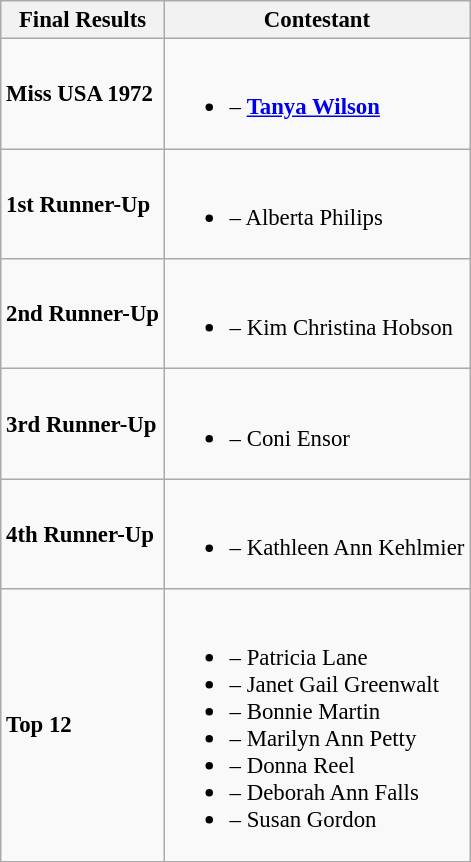<table class="wikitable sortable" style="font-size: 95%;">
<tr>
<th>Final Results</th>
<th>Contestant</th>
</tr>
<tr>
<td><strong>Miss USA 1972</strong></td>
<td><br><ul><li><strong></strong> – <strong><a href='#'>Tanya Wilson</a></strong></li></ul></td>
</tr>
<tr>
<td><strong>1st Runner-Up</strong></td>
<td><br><ul><li><strong></strong> – Alberta Philips</li></ul></td>
</tr>
<tr>
<td><strong>2nd Runner-Up</strong></td>
<td><br><ul><li><strong></strong> – Kim Christina Hobson</li></ul></td>
</tr>
<tr>
<td><strong>3rd Runner-Up</strong></td>
<td><br><ul><li><strong></strong> – Coni Ensor</li></ul></td>
</tr>
<tr>
<td><strong>4th Runner-Up</strong></td>
<td><br><ul><li><strong></strong> – Kathleen Ann Kehlmier</li></ul></td>
</tr>
<tr>
<td><strong>Top 12</strong></td>
<td><br><ul><li><strong></strong> – Patricia Lane</li><li><strong></strong> – Janet Gail Greenwalt</li><li><strong></strong> – Bonnie Martin</li><li><strong></strong> – Marilyn Ann Petty</li><li><strong></strong> – Donna Reel</li><li><strong></strong> – Deborah Ann Falls</li><li><strong></strong> – Susan Gordon</li></ul></td>
</tr>
</table>
